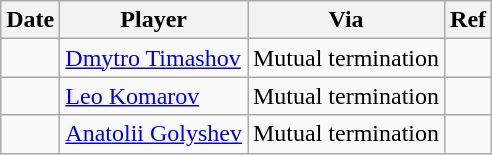<table class="wikitable">
<tr>
<th>Date</th>
<th>Player</th>
<th>Via</th>
<th>Ref</th>
</tr>
<tr>
<td></td>
<td><a href='#'>Dmytro Timashov</a></td>
<td>Mutual termination</td>
<td></td>
</tr>
<tr>
<td></td>
<td><a href='#'>Leo Komarov</a></td>
<td>Mutual termination</td>
<td></td>
</tr>
<tr>
<td></td>
<td><a href='#'>Anatolii Golyshev</a></td>
<td>Mutual termination</td>
<td></td>
</tr>
</table>
